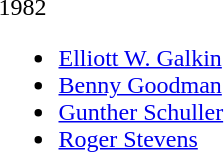<table>
<tr>
<td>1982<br><ul><li><a href='#'>Elliott W. Galkin</a></li><li><a href='#'>Benny Goodman</a></li><li><a href='#'>Gunther Schuller</a></li><li><a href='#'>Roger Stevens</a></li></ul></td>
</tr>
</table>
